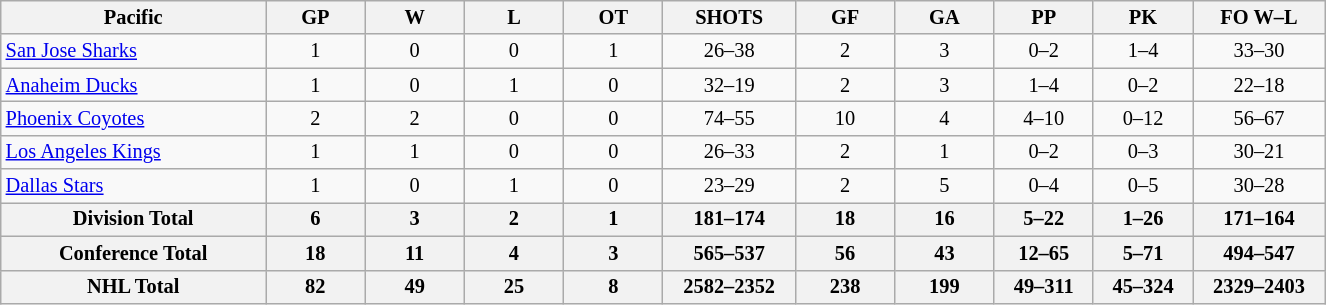<table class="wikitable" style="text-align:center; width:65em; font-size:85%;">
<tr>
<th width="20%">Pacific</th>
<th width="7.5%">GP</th>
<th width="7.5%">W</th>
<th width="7.5%">L</th>
<th width="7.5%">OT</th>
<th width="10%">SHOTS</th>
<th width="7.5%">GF</th>
<th width="7.5%">GA</th>
<th width="7.5%">PP</th>
<th width="7.5%">PK</th>
<th width="10%">FO W–L</th>
</tr>
<tr>
<td align=left><a href='#'>San Jose Sharks</a></td>
<td>1</td>
<td>0</td>
<td>0</td>
<td>1</td>
<td>26–38</td>
<td>2</td>
<td>3</td>
<td>0–2</td>
<td>1–4</td>
<td>33–30</td>
</tr>
<tr>
<td align=left><a href='#'>Anaheim Ducks</a></td>
<td>1</td>
<td>0</td>
<td>1</td>
<td>0</td>
<td>32–19</td>
<td>2</td>
<td>3</td>
<td>1–4</td>
<td>0–2</td>
<td>22–18</td>
</tr>
<tr>
<td align=left><a href='#'>Phoenix Coyotes</a></td>
<td>2</td>
<td>2</td>
<td>0</td>
<td>0</td>
<td>74–55</td>
<td>10</td>
<td>4</td>
<td>4–10</td>
<td>0–12</td>
<td>56–67</td>
</tr>
<tr>
<td align=left><a href='#'>Los Angeles Kings</a></td>
<td>1</td>
<td>1</td>
<td>0</td>
<td>0</td>
<td>26–33</td>
<td>2</td>
<td>1</td>
<td>0–2</td>
<td>0–3</td>
<td>30–21</td>
</tr>
<tr>
<td align=left><a href='#'>Dallas Stars</a></td>
<td>1</td>
<td>0</td>
<td>1</td>
<td>0</td>
<td>23–29</td>
<td>2</td>
<td>5</td>
<td>0–4</td>
<td>0–5</td>
<td>30–28</td>
</tr>
<tr>
<th>Division Total</th>
<th>6</th>
<th>3</th>
<th>2</th>
<th>1</th>
<th>181–174</th>
<th>18</th>
<th>16</th>
<th>5–22</th>
<th>1–26</th>
<th>171–164</th>
</tr>
<tr>
<th>Conference Total</th>
<th>18</th>
<th>11</th>
<th>4</th>
<th>3</th>
<th>565–537</th>
<th>56</th>
<th>43</th>
<th>12–65</th>
<th>5–71</th>
<th>494–547</th>
</tr>
<tr>
<th>NHL Total</th>
<th>82</th>
<th>49</th>
<th>25</th>
<th>8</th>
<th>2582–2352</th>
<th>238</th>
<th>199</th>
<th>49–311</th>
<th>45–324</th>
<th>2329–2403</th>
</tr>
</table>
